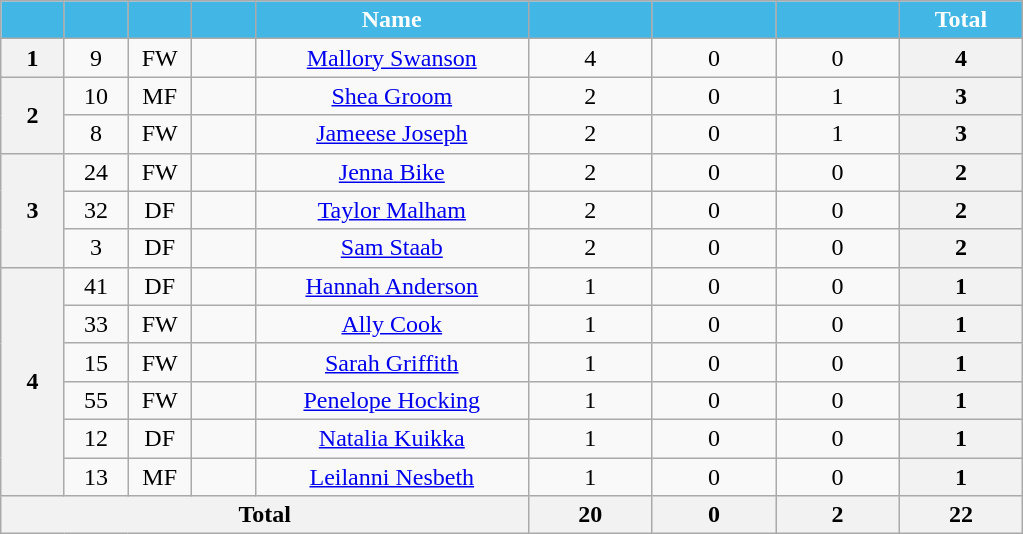<table class="wikitable sortable" style="text-align:center;">
<tr>
<th style="background:#42b7e6; color:#fff; width:35px;" scope="col"></th>
<th style="background:#42b7e6; color:#fff; width:35px;" scope="col"></th>
<th style="background:#42b7e6; color:#fff; width:35px;" scope="col"></th>
<th style="background:#42b7e6; color:#fff; width:35px;" scope="col"></th>
<th style="background:#42b7e6; color:#fff; width:175px;" scope="col">Name</th>
<th style="background:#42b7e6; color:#fff; width:75px;" scope="col"></th>
<th style="background:#42b7e6; color:#fff; width:75px;" scope="col"></th>
<th style="background:#42b7e6; color:#fff; width:75px;" scope="col"></th>
<th style="background:#42b7e6; color:#fff; width:75px;" scope="col">Total</th>
</tr>
<tr>
<th scope="row">1</th>
<td>9</td>
<td>FW</td>
<td></td>
<td><a href='#'>Mallory Swanson</a></td>
<td>4</td>
<td>0</td>
<td>0</td>
<th>4</th>
</tr>
<tr>
<th rowspan="2">2</th>
<td>10</td>
<td>MF</td>
<td></td>
<td><a href='#'>Shea Groom</a></td>
<td>2</td>
<td>0</td>
<td>1</td>
<th scope="row">3</th>
</tr>
<tr>
<td>8</td>
<td>FW</td>
<td></td>
<td><a href='#'>Jameese Joseph</a></td>
<td>2</td>
<td>0</td>
<td>1</td>
<th scope="row">3</th>
</tr>
<tr>
<th rowspan="3">3</th>
<td>24</td>
<td>FW</td>
<td></td>
<td><a href='#'>Jenna Bike</a></td>
<td>2</td>
<td>0</td>
<td>0</td>
<th scope="row">2</th>
</tr>
<tr>
<td>32</td>
<td>DF</td>
<td></td>
<td><a href='#'>Taylor Malham</a></td>
<td>2</td>
<td>0</td>
<td>0</td>
<th scope="row">2</th>
</tr>
<tr>
<td>3</td>
<td>DF</td>
<td></td>
<td><a href='#'>Sam Staab</a></td>
<td>2</td>
<td>0</td>
<td>0</td>
<th scope="row">2</th>
</tr>
<tr>
<th rowspan="6">4</th>
<td>41</td>
<td>DF</td>
<td></td>
<td><a href='#'>Hannah Anderson</a></td>
<td>1</td>
<td>0</td>
<td>0</td>
<th>1</th>
</tr>
<tr>
<td>33</td>
<td>FW</td>
<td></td>
<td><a href='#'>Ally Cook</a></td>
<td>1</td>
<td>0</td>
<td>0</td>
<th>1</th>
</tr>
<tr>
<td>15</td>
<td>FW</td>
<td></td>
<td><a href='#'>Sarah Griffith</a></td>
<td>1</td>
<td>0</td>
<td>0</td>
<th>1</th>
</tr>
<tr>
<td>55</td>
<td>FW</td>
<td></td>
<td><a href='#'>Penelope Hocking</a></td>
<td>1</td>
<td>0</td>
<td>0</td>
<th>1</th>
</tr>
<tr>
<td>12</td>
<td>DF</td>
<td></td>
<td><a href='#'>Natalia Kuikka</a></td>
<td>1</td>
<td>0</td>
<td>0</td>
<th>1</th>
</tr>
<tr>
<td>13</td>
<td>MF</td>
<td></td>
<td><a href='#'>Leilanni Nesbeth</a></td>
<td>1</td>
<td>0</td>
<td>0</td>
<th scope="row">1</th>
</tr>
<tr>
<th colspan="5" scope="row">Total</th>
<th>20</th>
<th>0</th>
<th>2</th>
<th>22</th>
</tr>
</table>
